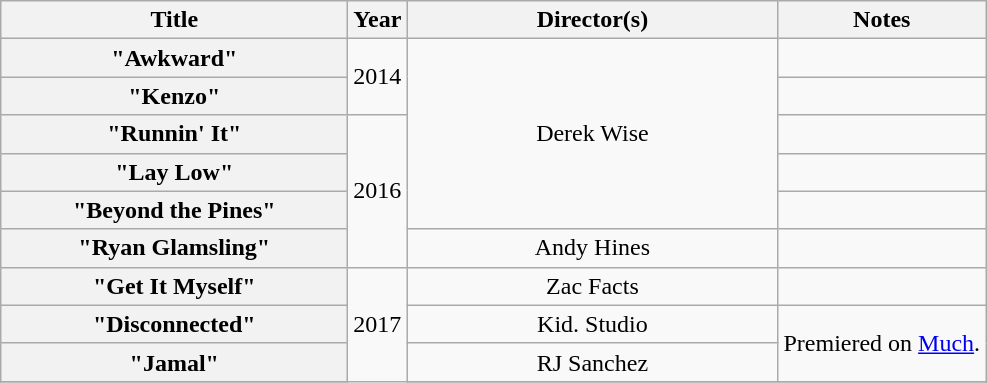<table class="wikitable plainrowheaders" style="text-align:center;">
<tr>
<th scope="col" style="width:14em;">Title</th>
<th scope="col" style="width:1em;">Year</th>
<th scope="col" style="width:15em;">Director(s)</th>
<th scope="col">Notes</th>
</tr>
<tr>
<th scope="row">"Awkward"</th>
<td rowspan="2">2014</td>
<td rowspan="5">Derek Wise</td>
<td></td>
</tr>
<tr>
<th scope="row">"Kenzo"</th>
<td></td>
</tr>
<tr>
<th scope="row">"Runnin' It"</th>
<td rowspan="4">2016</td>
<td></td>
</tr>
<tr>
<th scope="row">"Lay Low"</th>
<td></td>
</tr>
<tr>
<th scope="row">"Beyond the Pines"</th>
<td></td>
</tr>
<tr>
<th scope="row">"Ryan Glamsling"</th>
<td>Andy Hines</td>
<td></td>
</tr>
<tr>
<th scope="row">"Get It Myself"</th>
<td rowspan="6">2017</td>
<td>Zac Facts</td>
<td></td>
</tr>
<tr>
<th scope="row">"Disconnected"</th>
<td>Kid. Studio</td>
<td rowspan="2">Premiered on <a href='#'>Much</a>.</td>
</tr>
<tr>
<th scope="row">"Jamal"</th>
<td>RJ Sanchez</td>
</tr>
<tr>
</tr>
</table>
